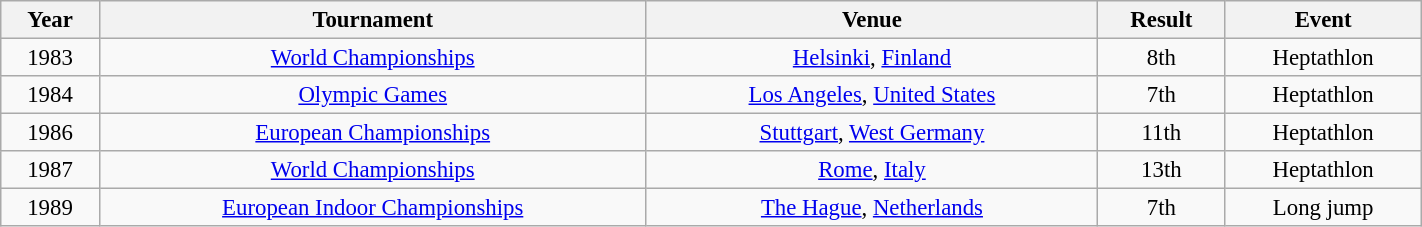<table class="wikitable"  style="text-align:center; font-size:95%; width:75%;">
<tr ">
<th>Year</th>
<th>Tournament</th>
<th>Venue</th>
<th>Result</th>
<th>Event</th>
</tr>
<tr>
<td>1983</td>
<td><a href='#'>World Championships</a></td>
<td><a href='#'>Helsinki</a>, <a href='#'>Finland</a></td>
<td style="text-align:center;">8th</td>
<td>Heptathlon</td>
</tr>
<tr>
<td>1984</td>
<td><a href='#'>Olympic Games</a></td>
<td><a href='#'>Los Angeles</a>, <a href='#'>United States</a></td>
<td style="text-align:center;">7th</td>
<td>Heptathlon</td>
</tr>
<tr>
<td>1986</td>
<td><a href='#'>European Championships</a></td>
<td><a href='#'>Stuttgart</a>, <a href='#'>West Germany</a></td>
<td style="text-align:center;">11th</td>
<td>Heptathlon</td>
</tr>
<tr>
<td>1987</td>
<td><a href='#'>World Championships</a></td>
<td><a href='#'>Rome</a>, <a href='#'>Italy</a></td>
<td style="text-align:center;">13th</td>
<td>Heptathlon</td>
</tr>
<tr>
<td>1989</td>
<td><a href='#'>European Indoor Championships</a></td>
<td><a href='#'>The Hague</a>, <a href='#'>Netherlands</a></td>
<td style="text-align:center;">7th</td>
<td>Long jump</td>
</tr>
</table>
